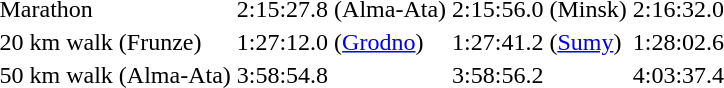<table>
<tr>
<td>Marathon</td>
<td></td>
<td>2:15:27.8</td>
<td> (Alma-Ata)</td>
<td>2:15:56.0</td>
<td> (Minsk)</td>
<td>2:16:32.0</td>
</tr>
<tr>
<td>20 km walk</td>
<td> (Frunze)</td>
<td>1:27:12.0</td>
<td> (<a href='#'>Grodno</a>)</td>
<td>1:27:41.2</td>
<td> (<a href='#'>Sumy</a>)</td>
<td>1:28:02.6</td>
</tr>
<tr>
<td>50 km walk</td>
<td> (Alma-Ata)</td>
<td>3:58:54.8</td>
<td></td>
<td>3:58:56.2</td>
<td></td>
<td>4:03:37.4</td>
</tr>
</table>
